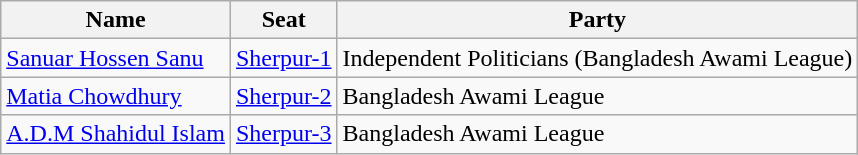<table class="wikitable sortable">
<tr>
<th>Name</th>
<th>Seat</th>
<th>Party</th>
</tr>
<tr>
<td><a href='#'>Sanuar Hossen Sanu</a></td>
<td><a href='#'>Sherpur-1</a></td>
<td>Independent Politicians (Bangladesh Awami League)</td>
</tr>
<tr>
<td><a href='#'>Matia Chowdhury</a></td>
<td><a href='#'>Sherpur-2</a></td>
<td>Bangladesh Awami League</td>
</tr>
<tr>
<td><a href='#'>A.D.M Shahidul Islam</a></td>
<td><a href='#'>Sherpur-3</a></td>
<td>Bangladesh Awami League</td>
</tr>
</table>
